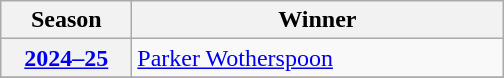<table class="wikitable">
<tr>
<th scope="col" style="width:5em">Season</th>
<th scope="col" style="width:15em">Winner</th>
</tr>
<tr>
<th scope="row"><a href='#'>2024–25</a></th>
<td><a href='#'>Parker Wotherspoon</a></td>
</tr>
<tr>
</tr>
</table>
